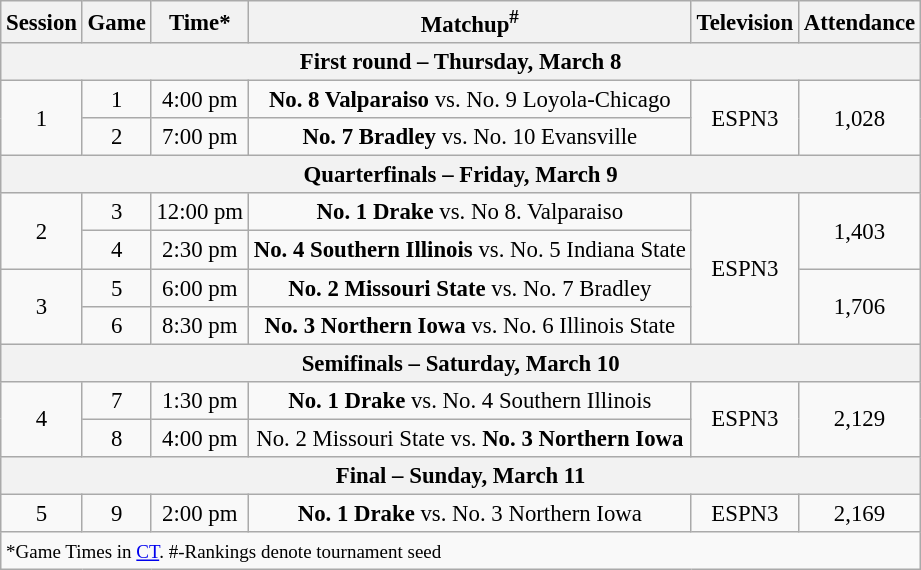<table class="wikitable" style="font-size: 95%; text-align:center;">
<tr align="center">
<th>Session</th>
<th>Game</th>
<th>Time*</th>
<th>Matchup<sup>#</sup></th>
<th>Television</th>
<th>Attendance</th>
</tr>
<tr>
<th colspan=6>First round – Thursday, March 8</th>
</tr>
<tr>
<td rowspan=2>1</td>
<td>1</td>
<td>4:00 pm</td>
<td><strong>No. 8 Valparaiso</strong> vs. No. 9 Loyola-Chicago</td>
<td rowspan=2>ESPN3</td>
<td rowspan=2>1,028</td>
</tr>
<tr>
<td>2</td>
<td>7:00 pm</td>
<td><strong>No. 7 Bradley</strong> vs. No. 10 Evansville</td>
</tr>
<tr>
<th colspan=6>Quarterfinals – Friday, March 9</th>
</tr>
<tr>
<td rowspan=2>2</td>
<td>3</td>
<td>12:00 pm</td>
<td><strong>No. 1 Drake</strong> vs. No 8. Valparaiso</td>
<td rowspan=4>ESPN3</td>
<td rowspan=2>1,403</td>
</tr>
<tr>
<td>4</td>
<td>2:30 pm</td>
<td><strong>No. 4 Southern Illinois</strong> vs. No. 5 Indiana State</td>
</tr>
<tr>
<td rowspan=2>3</td>
<td>5</td>
<td>6:00 pm</td>
<td><strong>No. 2 Missouri State</strong> vs. No. 7 Bradley</td>
<td rowspan=2>1,706</td>
</tr>
<tr>
<td>6</td>
<td>8:30 pm</td>
<td><strong>No. 3 Northern Iowa</strong> vs. No. 6 Illinois State</td>
</tr>
<tr>
<th colspan=6>Semifinals – Saturday, March 10</th>
</tr>
<tr>
<td rowspan=2>4</td>
<td>7</td>
<td>1:30 pm</td>
<td><strong>No. 1 Drake</strong> vs. No. 4 Southern Illinois</td>
<td rowspan=2>ESPN3</td>
<td rowspan=2>2,129</td>
</tr>
<tr>
<td>8</td>
<td>4:00 pm</td>
<td>No. 2 Missouri State vs. <strong>No. 3 Northern Iowa</strong></td>
</tr>
<tr>
<th colspan=6>Final – Sunday, March 11</th>
</tr>
<tr>
<td>5</td>
<td>9</td>
<td>2:00 pm</td>
<td><strong>No. 1 Drake</strong> vs. No. 3 Northern Iowa</td>
<td>ESPN3</td>
<td>2,169</td>
</tr>
<tr>
<td colspan=6 style="text-align:left;"><small>*Game Times in <a href='#'>CT</a>. #-Rankings denote tournament seed</small></td>
</tr>
</table>
